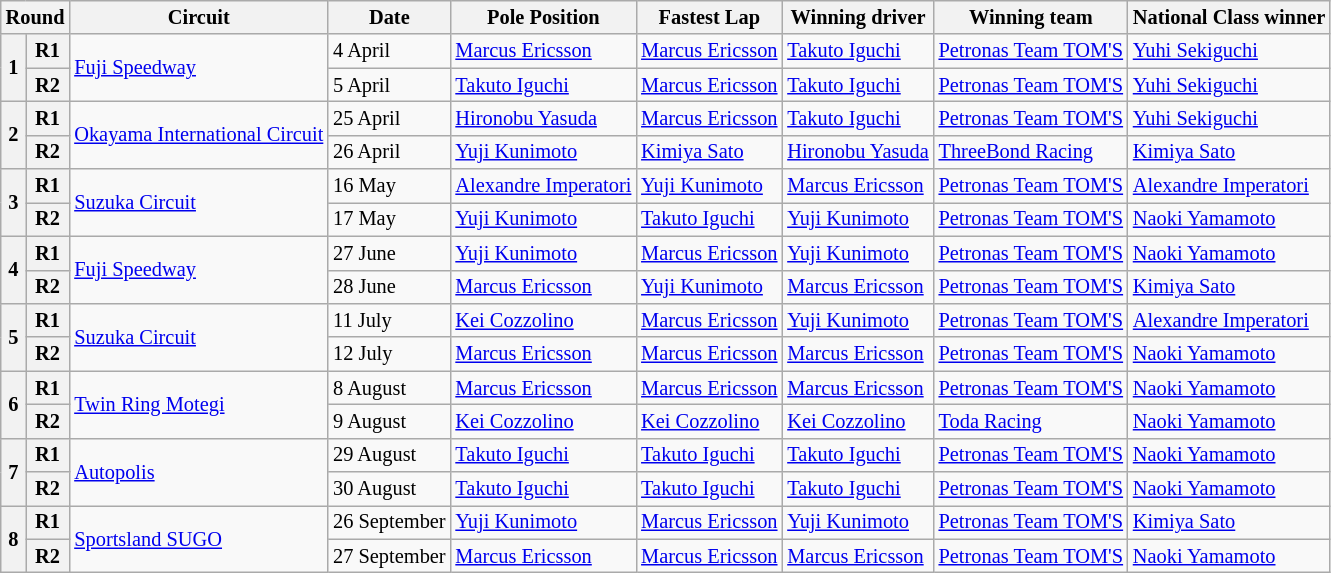<table class="wikitable" style="font-size: 85%;">
<tr>
<th colspan=2>Round</th>
<th>Circuit</th>
<th>Date</th>
<th>Pole Position</th>
<th>Fastest Lap</th>
<th>Winning driver</th>
<th>Winning team</th>
<th>National Class winner</th>
</tr>
<tr>
<th rowspan=2>1</th>
<th>R1</th>
<td rowspan=2><a href='#'>Fuji Speedway</a></td>
<td>4 April</td>
<td> <a href='#'>Marcus Ericsson</a></td>
<td> <a href='#'>Marcus Ericsson</a></td>
<td> <a href='#'>Takuto Iguchi</a></td>
<td><a href='#'>Petronas Team TOM'S</a></td>
<td> <a href='#'>Yuhi Sekiguchi</a></td>
</tr>
<tr>
<th>R2</th>
<td>5 April</td>
<td> <a href='#'>Takuto Iguchi</a></td>
<td> <a href='#'>Marcus Ericsson</a></td>
<td> <a href='#'>Takuto Iguchi</a></td>
<td><a href='#'>Petronas Team TOM'S</a></td>
<td> <a href='#'>Yuhi Sekiguchi</a></td>
</tr>
<tr>
<th rowspan=2>2</th>
<th>R1</th>
<td rowspan=2 nowrap><a href='#'>Okayama International Circuit</a></td>
<td>25 April</td>
<td> <a href='#'>Hironobu Yasuda</a></td>
<td> <a href='#'>Marcus Ericsson</a></td>
<td> <a href='#'>Takuto Iguchi</a></td>
<td><a href='#'>Petronas Team TOM'S</a></td>
<td> <a href='#'>Yuhi Sekiguchi</a></td>
</tr>
<tr>
<th>R2</th>
<td>26 April</td>
<td> <a href='#'>Yuji Kunimoto</a></td>
<td> <a href='#'>Kimiya Sato</a></td>
<td nowrap> <a href='#'>Hironobu Yasuda</a></td>
<td><a href='#'>ThreeBond Racing</a></td>
<td> <a href='#'>Kimiya Sato</a></td>
</tr>
<tr>
<th rowspan=2>3</th>
<th>R1</th>
<td rowspan=2><a href='#'>Suzuka Circuit</a></td>
<td>16 May</td>
<td nowrap> <a href='#'>Alexandre Imperatori</a></td>
<td> <a href='#'>Yuji Kunimoto</a></td>
<td> <a href='#'>Marcus Ericsson</a></td>
<td nowrap=""><a href='#'>Petronas Team TOM'S</a></td>
<td nowrap> <a href='#'>Alexandre Imperatori</a></td>
</tr>
<tr>
<th>R2</th>
<td>17 May</td>
<td> <a href='#'>Yuji Kunimoto</a></td>
<td> <a href='#'>Takuto Iguchi</a></td>
<td> <a href='#'>Yuji Kunimoto</a></td>
<td><a href='#'>Petronas Team TOM'S</a></td>
<td> <a href='#'>Naoki Yamamoto</a></td>
</tr>
<tr>
<th rowspan=2>4</th>
<th>R1</th>
<td rowspan=2><a href='#'>Fuji Speedway</a></td>
<td>27 June</td>
<td> <a href='#'>Yuji Kunimoto</a></td>
<td> <a href='#'>Marcus Ericsson</a></td>
<td> <a href='#'>Yuji Kunimoto</a></td>
<td><a href='#'>Petronas Team TOM'S</a></td>
<td> <a href='#'>Naoki Yamamoto</a></td>
</tr>
<tr>
<th>R2</th>
<td>28 June</td>
<td> <a href='#'>Marcus Ericsson</a></td>
<td> <a href='#'>Yuji Kunimoto</a></td>
<td> <a href='#'>Marcus Ericsson</a></td>
<td><a href='#'>Petronas Team TOM'S</a></td>
<td> <a href='#'>Kimiya Sato</a></td>
</tr>
<tr>
<th rowspan=2>5</th>
<th>R1</th>
<td rowspan=2><a href='#'>Suzuka Circuit</a></td>
<td>11 July</td>
<td> <a href='#'>Kei Cozzolino</a></td>
<td> <a href='#'>Marcus Ericsson</a></td>
<td> <a href='#'>Yuji Kunimoto</a></td>
<td><a href='#'>Petronas Team TOM'S</a></td>
<td> <a href='#'>Alexandre Imperatori</a></td>
</tr>
<tr>
<th>R2</th>
<td>12 July</td>
<td nowrap=""> <a href='#'>Marcus Ericsson</a></td>
<td> <a href='#'>Marcus Ericsson</a></td>
<td> <a href='#'>Marcus Ericsson</a></td>
<td><a href='#'>Petronas Team TOM'S</a></td>
<td> <a href='#'>Naoki Yamamoto</a></td>
</tr>
<tr>
<th rowspan=2>6</th>
<th>R1</th>
<td rowspan=2><a href='#'>Twin Ring Motegi</a></td>
<td>8 August</td>
<td> <a href='#'>Marcus Ericsson</a></td>
<td> <a href='#'>Marcus Ericsson</a></td>
<td> <a href='#'>Marcus Ericsson</a></td>
<td><a href='#'>Petronas Team TOM'S</a></td>
<td> <a href='#'>Naoki Yamamoto</a></td>
</tr>
<tr>
<th>R2</th>
<td>9 August</td>
<td> <a href='#'>Kei Cozzolino</a></td>
<td> <a href='#'>Kei Cozzolino</a></td>
<td> <a href='#'>Kei Cozzolino</a></td>
<td><a href='#'>Toda Racing</a></td>
<td> <a href='#'>Naoki Yamamoto</a></td>
</tr>
<tr>
<th rowspan=2>7</th>
<th>R1</th>
<td rowspan=2><a href='#'>Autopolis</a></td>
<td>29 August</td>
<td> <a href='#'>Takuto Iguchi</a></td>
<td> <a href='#'>Takuto Iguchi</a></td>
<td> <a href='#'>Takuto Iguchi</a></td>
<td><a href='#'>Petronas Team TOM'S</a></td>
<td> <a href='#'>Naoki Yamamoto</a></td>
</tr>
<tr>
<th>R2</th>
<td>30 August</td>
<td> <a href='#'>Takuto Iguchi</a></td>
<td> <a href='#'>Takuto Iguchi</a></td>
<td> <a href='#'>Takuto Iguchi</a></td>
<td><a href='#'>Petronas Team TOM'S</a></td>
<td> <a href='#'>Naoki Yamamoto</a></td>
</tr>
<tr>
<th rowspan=2>8</th>
<th>R1</th>
<td rowspan=2><a href='#'>Sportsland SUGO</a></td>
<td nowrap>26 September</td>
<td> <a href='#'>Yuji Kunimoto</a></td>
<td> <a href='#'>Marcus Ericsson</a></td>
<td> <a href='#'>Yuji Kunimoto</a></td>
<td><a href='#'>Petronas Team TOM'S</a></td>
<td> <a href='#'>Kimiya Sato</a></td>
</tr>
<tr>
<th>R2</th>
<td>27 September</td>
<td> <a href='#'>Marcus Ericsson</a></td>
<td> <a href='#'>Marcus Ericsson</a></td>
<td> <a href='#'>Marcus Ericsson</a></td>
<td><a href='#'>Petronas Team TOM'S</a></td>
<td> <a href='#'>Naoki Yamamoto</a></td>
</tr>
</table>
